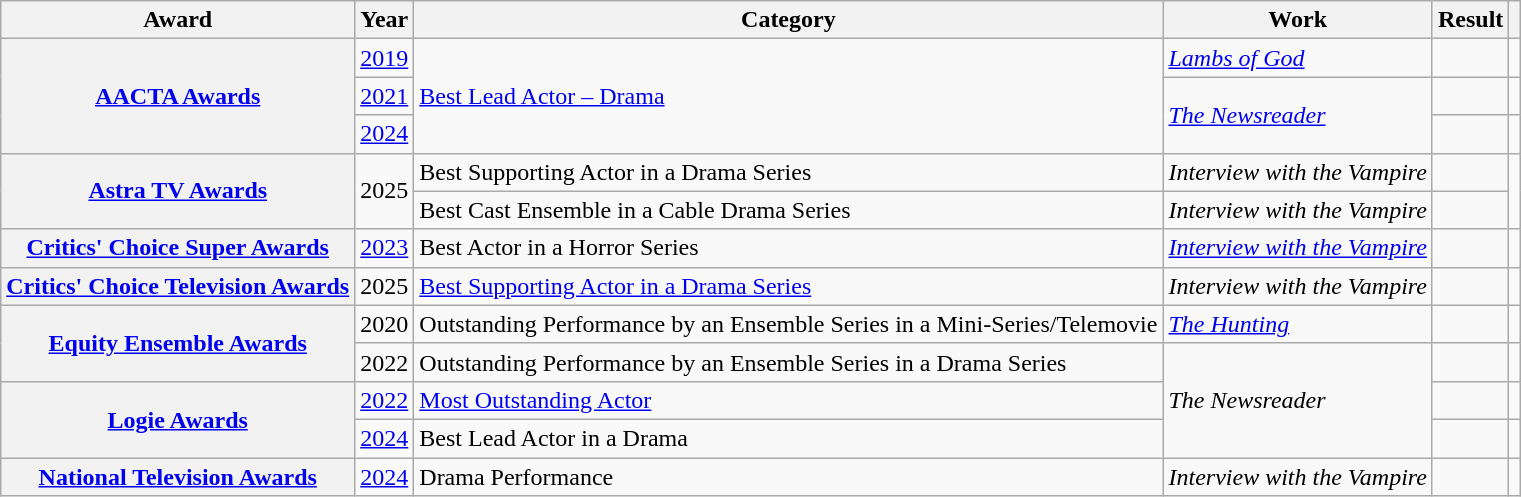<table class="wikitable sortable plainrowheaders">
<tr>
<th scope="col">Award</th>
<th scope="col">Year</th>
<th scope="col">Category</th>
<th scope="col">Work</th>
<th scope="col">Result</th>
<th scope="col" class="unsortable"></th>
</tr>
<tr>
<th scope="row" rowspan="3"><a href='#'>AACTA Awards</a></th>
<td><a href='#'>2019</a></td>
<td rowspan="3"><a href='#'>Best Lead Actor – Drama</a></td>
<td><em><a href='#'>Lambs of God</a></em></td>
<td></td>
<td align="center"></td>
</tr>
<tr>
<td><a href='#'>2021</a></td>
<td rowspan="2"><em><a href='#'>The Newsreader</a></em></td>
<td></td>
<td align="center"></td>
</tr>
<tr>
<td><a href='#'>2024</a></td>
<td></td>
<td align="center"></td>
</tr>
<tr>
<th scope="row" rowspan=2><a href='#'>Astra TV Awards</a></th>
<td rowspan=2>2025</td>
<td>Best Supporting Actor in a Drama Series</td>
<td><em>Interview with the Vampire</em></td>
<td></td>
<td align="center" rowspan=2></td>
</tr>
<tr>
<td>Best Cast Ensemble in a Cable Drama Series</td>
<td><em>Interview with the Vampire</em></td>
<td></td>
</tr>
<tr>
<th scope="row"><a href='#'>Critics' Choice Super Awards</a></th>
<td><a href='#'>2023</a></td>
<td>Best Actor in a Horror Series</td>
<td><em><a href='#'>Interview with the Vampire</a></em></td>
<td></td>
<td align="center"></td>
</tr>
<tr>
<th scope="row"><a href='#'>Critics' Choice Television Awards</a></th>
<td>2025</td>
<td><a href='#'>Best Supporting Actor in a Drama Series</a></td>
<td><em>Interview with the Vampire</em></td>
<td></td>
<td align="center"></td>
</tr>
<tr>
<th scope="row" rowspan=2><a href='#'>Equity Ensemble Awards</a></th>
<td>2020</td>
<td>Outstanding Performance by an Ensemble Series in a Mini-Series/Telemovie</td>
<td><em><a href='#'>The Hunting</a></em></td>
<td></td>
<td align="center"></td>
</tr>
<tr>
<td>2022</td>
<td>Outstanding Performance by an Ensemble Series in a Drama Series</td>
<td rowspan="3"><em>The Newsreader</em></td>
<td></td>
<td align="center"></td>
</tr>
<tr>
<th scope="row" rowspan=2><a href='#'>Logie Awards</a></th>
<td><a href='#'>2022</a></td>
<td><a href='#'>Most Outstanding Actor</a></td>
<td></td>
<td align="center"></td>
</tr>
<tr>
<td><a href='#'>2024</a></td>
<td>Best Lead Actor in a Drama</td>
<td></td>
<td align="center"></td>
</tr>
<tr>
<th scope="row"><a href='#'>National Television Awards</a></th>
<td><a href='#'>2024</a></td>
<td>Drama Performance</td>
<td><em>Interview with the Vampire</em></td>
<td></td>
<td align="center"></td>
</tr>
</table>
